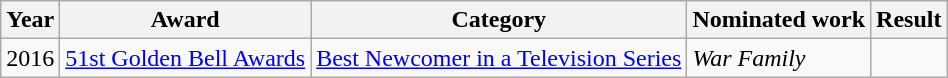<table class="wikitable sortable">
<tr>
<th>Year</th>
<th>Award</th>
<th>Category</th>
<th>Nominated work</th>
<th>Result</th>
</tr>
<tr>
<td>2016</td>
<td><a href='#'>51st Golden Bell Awards</a></td>
<td><a href='#'>Best Newcomer in a Television Series</a></td>
<td><em>War Family</em></td>
<td></td>
</tr>
</table>
